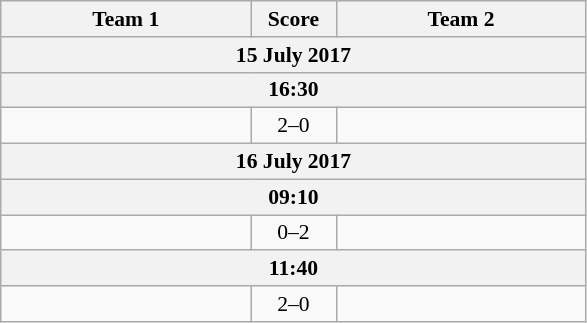<table class="wikitable" style="text-align: center; font-size:90% ">
<tr>
<th align="right" width="160">Team 1</th>
<th width="50">Score</th>
<th align="left" width="160">Team 2</th>
</tr>
<tr>
<th colspan=3>15 July 2017</th>
</tr>
<tr>
<th colspan=3>16:30</th>
</tr>
<tr>
<td align=right></td>
<td align=center>2–0</td>
<td align=left></td>
</tr>
<tr>
<th colspan=3>16 July 2017</th>
</tr>
<tr>
<th colspan=3>09:10</th>
</tr>
<tr>
<td align=right></td>
<td align=center>0–2</td>
<td align=left></td>
</tr>
<tr>
<th colspan=3>11:40</th>
</tr>
<tr>
<td align=right></td>
<td align=center>2–0</td>
<td align=left></td>
</tr>
</table>
